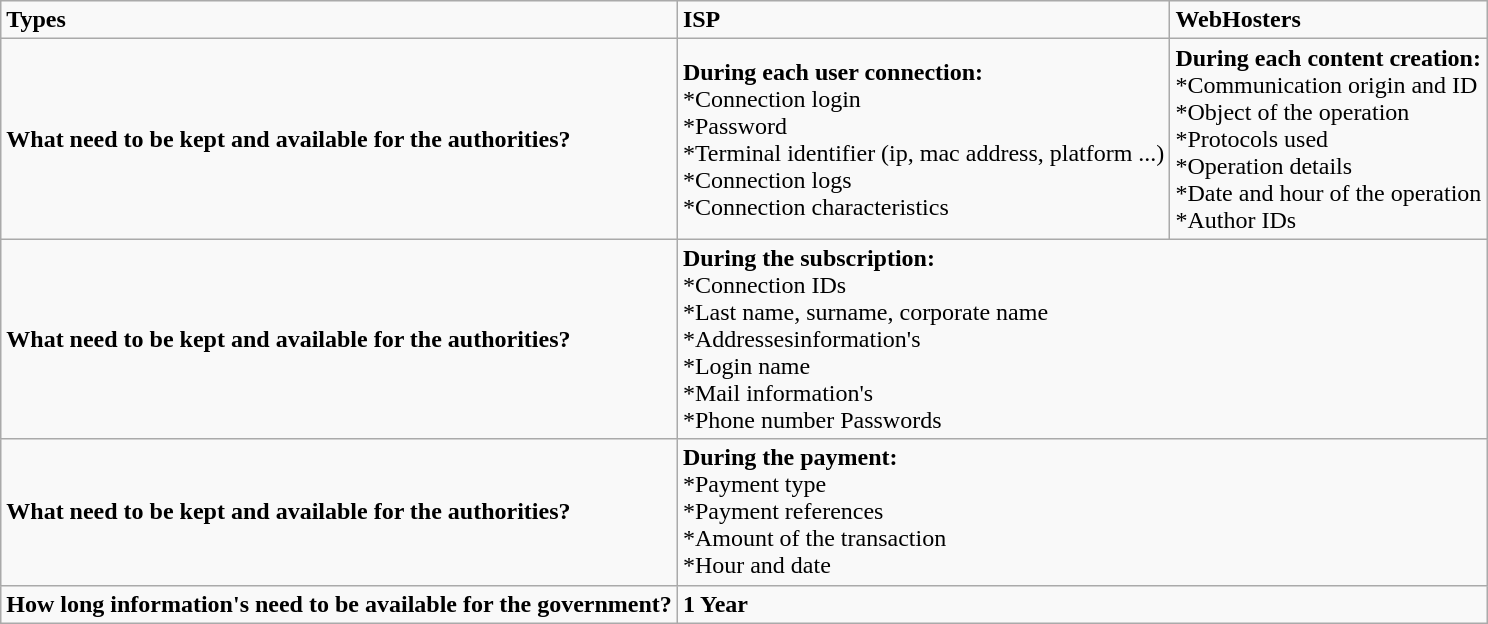<table class="wikitable" border="1">
<tr>
<td><strong>Types</strong></td>
<td><strong>ISP</strong></td>
<td><strong>WebHosters</strong></td>
</tr>
<tr>
<td><strong>What need to be kept and available for the authorities?</strong></td>
<td><strong>During each user connection:</strong> <br> *Connection login<br> *Password<br> *Terminal identifier (ip, mac address, platform ...)<br> *Connection logs<br>  *Connection characteristics</td>
<td><strong>During each content creation:</strong> <br>*Communication origin and ID<br> *Object of the operation <br> *Protocols used <br> *Operation details<br> *Date and hour of the operation <br>*Author IDs</td>
</tr>
<tr>
<td><strong>What need to be kept and available for the authorities?</strong></td>
<td colspan="2"><strong>During the subscription:</strong> <br> *Connection IDs <br> *Last name, surname, corporate name <br> *Addressesinformation's <br>*Login name <br>*Mail information's <br>*Phone number  Passwords</td>
</tr>
<tr>
<td><strong>What need to be kept and available for the authorities?</strong></td>
<td colspan="2"><strong>During the payment:</strong> <br>  *Payment type <br> *Payment references <br> *Amount of the transaction <br> *Hour and date</td>
</tr>
<tr>
<td><strong>How long information's need to be available for the government?</strong></td>
<td colspan="2"><strong>1 Year</strong></td>
</tr>
</table>
